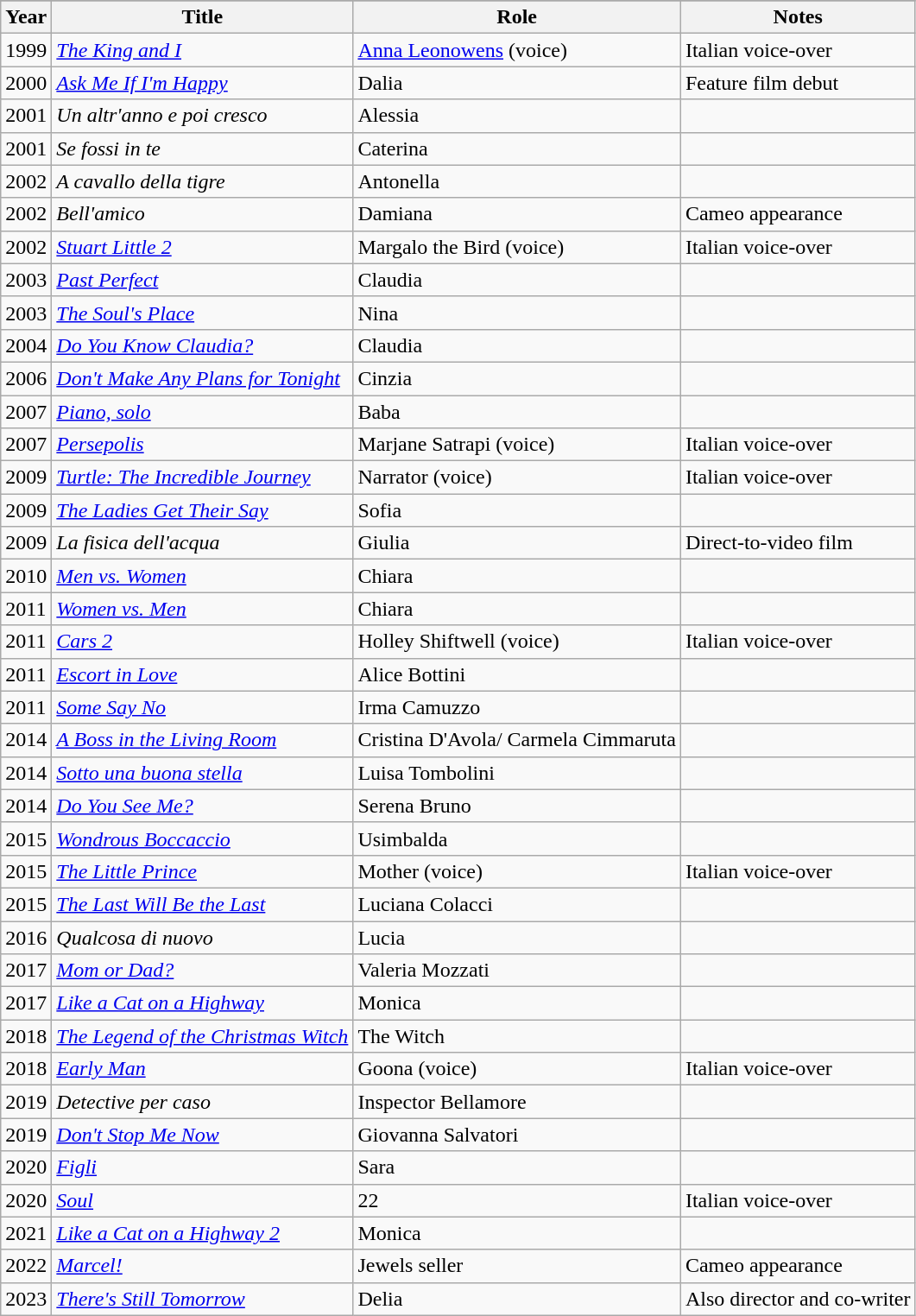<table class="wikitable">
<tr>
</tr>
<tr>
<th>Year</th>
<th>Title</th>
<th>Role</th>
<th>Notes</th>
</tr>
<tr>
<td>1999</td>
<td><em><a href='#'>The King and I</a></em></td>
<td><a href='#'>Anna Leonowens</a> (voice)</td>
<td>Italian voice-over</td>
</tr>
<tr>
<td>2000</td>
<td><em><a href='#'>Ask Me If I'm Happy</a></em></td>
<td>Dalia</td>
<td>Feature film debut</td>
</tr>
<tr>
<td>2001</td>
<td><em>Un altr'anno e poi cresco</em></td>
<td>Alessia</td>
<td></td>
</tr>
<tr>
<td>2001</td>
<td><em>Se fossi in te</em></td>
<td>Caterina</td>
<td></td>
</tr>
<tr>
<td>2002</td>
<td><em>A cavallo della tigre</em></td>
<td>Antonella</td>
<td></td>
</tr>
<tr>
<td>2002</td>
<td><em>Bell'amico</em></td>
<td>Damiana</td>
<td>Cameo appearance</td>
</tr>
<tr>
<td>2002</td>
<td><em><a href='#'>Stuart Little 2</a></em></td>
<td>Margalo the Bird (voice)</td>
<td>Italian voice-over</td>
</tr>
<tr>
<td>2003</td>
<td><em><a href='#'>Past Perfect</a></em></td>
<td>Claudia</td>
<td></td>
</tr>
<tr>
<td>2003</td>
<td><em><a href='#'>The Soul's Place</a></em></td>
<td>Nina</td>
<td></td>
</tr>
<tr>
<td>2004</td>
<td><em><a href='#'>Do You Know Claudia?</a></em></td>
<td>Claudia</td>
<td></td>
</tr>
<tr>
<td>2006</td>
<td><em><a href='#'>Don't Make Any Plans for Tonight</a></em></td>
<td>Cinzia</td>
<td></td>
</tr>
<tr>
<td>2007</td>
<td><em><a href='#'>Piano, solo</a></em></td>
<td>Baba</td>
<td></td>
</tr>
<tr>
<td>2007</td>
<td><em><a href='#'>Persepolis</a></em></td>
<td>Marjane Satrapi (voice)</td>
<td>Italian voice-over</td>
</tr>
<tr>
<td>2009</td>
<td><em><a href='#'>Turtle: The Incredible Journey</a></em></td>
<td>Narrator (voice)</td>
<td>Italian voice-over</td>
</tr>
<tr>
<td>2009</td>
<td><em><a href='#'>The Ladies Get Their Say</a></em></td>
<td>Sofia</td>
<td></td>
</tr>
<tr>
<td>2009</td>
<td><em>La fisica dell'acqua</em></td>
<td>Giulia</td>
<td>Direct-to-video film</td>
</tr>
<tr>
<td>2010</td>
<td><em><a href='#'>Men vs. Women</a></em></td>
<td>Chiara</td>
<td></td>
</tr>
<tr>
<td>2011</td>
<td><em><a href='#'>Women vs. Men</a></em></td>
<td>Chiara</td>
<td></td>
</tr>
<tr>
<td>2011</td>
<td><em><a href='#'>Cars 2</a></em></td>
<td>Holley Shiftwell (voice)</td>
<td>Italian voice-over</td>
</tr>
<tr>
<td>2011</td>
<td><em><a href='#'>Escort in Love</a></em></td>
<td>Alice Bottini</td>
<td></td>
</tr>
<tr>
<td>2011</td>
<td><em><a href='#'>Some Say No</a></em></td>
<td>Irma Camuzzo</td>
<td></td>
</tr>
<tr>
<td>2014</td>
<td><em><a href='#'>A Boss in the Living Room</a></em></td>
<td>Cristina D'Avola/ Carmela Cimmaruta</td>
<td></td>
</tr>
<tr>
<td>2014</td>
<td><em><a href='#'>Sotto una buona stella</a></em></td>
<td>Luisa Tombolini</td>
<td></td>
</tr>
<tr>
<td>2014</td>
<td><em><a href='#'>Do You See Me?</a></em></td>
<td>Serena Bruno</td>
<td></td>
</tr>
<tr>
<td>2015</td>
<td><em><a href='#'>Wondrous Boccaccio</a></em></td>
<td>Usimbalda</td>
<td></td>
</tr>
<tr>
<td>2015</td>
<td><em><a href='#'>The Little Prince</a></em></td>
<td>Mother (voice)</td>
<td>Italian voice-over</td>
</tr>
<tr>
<td>2015</td>
<td><em><a href='#'>The Last Will Be the Last</a></em></td>
<td>Luciana Colacci</td>
<td></td>
</tr>
<tr>
<td>2016</td>
<td><em>Qualcosa di nuovo</em></td>
<td>Lucia</td>
<td></td>
</tr>
<tr>
<td>2017</td>
<td><em><a href='#'>Mom or Dad?</a></em></td>
<td>Valeria Mozzati</td>
<td></td>
</tr>
<tr>
<td>2017</td>
<td><em><a href='#'>Like a Cat on a Highway</a></em></td>
<td>Monica</td>
<td></td>
</tr>
<tr>
<td>2018</td>
<td><em><a href='#'>The Legend of the Christmas Witch</a></em></td>
<td>The Witch</td>
<td></td>
</tr>
<tr>
<td>2018</td>
<td><em><a href='#'>Early Man</a></em></td>
<td>Goona (voice)</td>
<td>Italian voice-over</td>
</tr>
<tr>
<td>2019</td>
<td><em>Detective per caso</em></td>
<td>Inspector Bellamore</td>
<td></td>
</tr>
<tr>
<td>2019</td>
<td><em><a href='#'>Don't Stop Me Now</a></em></td>
<td>Giovanna Salvatori</td>
<td></td>
</tr>
<tr>
<td>2020</td>
<td><em><a href='#'>Figli</a></em></td>
<td>Sara</td>
<td></td>
</tr>
<tr>
<td>2020</td>
<td><em><a href='#'>Soul</a></em></td>
<td>22</td>
<td>Italian voice-over</td>
</tr>
<tr>
<td>2021</td>
<td><em><a href='#'>Like a Cat on a Highway 2</a></em></td>
<td>Monica</td>
<td></td>
</tr>
<tr>
<td>2022</td>
<td><em><a href='#'>Marcel!</a></em></td>
<td>Jewels seller</td>
<td>Cameo appearance</td>
</tr>
<tr>
<td>2023</td>
<td><em><a href='#'>There's Still Tomorrow</a></em></td>
<td>Delia</td>
<td>Also director and co-writer</td>
</tr>
</table>
